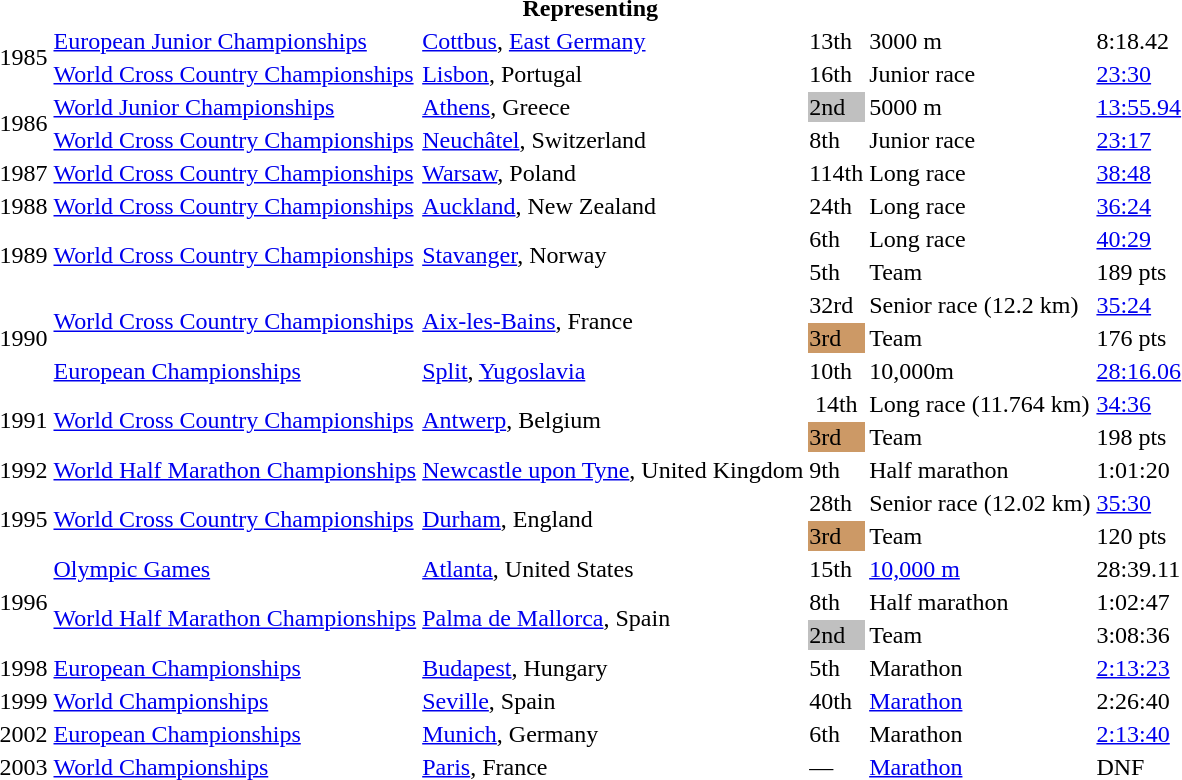<table>
<tr>
<th colspan="6">Representing </th>
</tr>
<tr>
<td rowspan=2>1985</td>
<td><a href='#'>European Junior Championships</a></td>
<td><a href='#'>Cottbus</a>, <a href='#'>East Germany</a></td>
<td>13th</td>
<td>3000 m</td>
<td>8:18.42</td>
</tr>
<tr>
<td><a href='#'>World Cross Country Championships</a></td>
<td><a href='#'>Lisbon</a>, Portugal</td>
<td>16th</td>
<td>Junior race</td>
<td><a href='#'>23:30</a></td>
</tr>
<tr>
<td rowspan=2>1986</td>
<td><a href='#'>World Junior Championships</a></td>
<td><a href='#'>Athens</a>, Greece</td>
<td bgcolor="silver">2nd</td>
<td>5000 m</td>
<td><a href='#'>13:55.94</a></td>
</tr>
<tr>
<td><a href='#'>World Cross Country Championships</a></td>
<td><a href='#'>Neuchâtel</a>, Switzerland</td>
<td>8th</td>
<td>Junior race</td>
<td><a href='#'>23:17</a></td>
</tr>
<tr>
<td>1987</td>
<td><a href='#'>World Cross Country Championships</a></td>
<td><a href='#'>Warsaw</a>, Poland</td>
<td>114th</td>
<td>Long race</td>
<td><a href='#'>38:48</a></td>
</tr>
<tr>
<td>1988</td>
<td><a href='#'>World Cross Country Championships</a></td>
<td><a href='#'>Auckland</a>, New Zealand</td>
<td>24th</td>
<td>Long race</td>
<td><a href='#'>36:24</a></td>
</tr>
<tr>
<td rowspan=2>1989</td>
<td rowspan=2><a href='#'>World Cross Country Championships</a></td>
<td rowspan=2><a href='#'>Stavanger</a>, Norway</td>
<td>6th</td>
<td>Long race</td>
<td><a href='#'>40:29</a></td>
</tr>
<tr>
<td>5th</td>
<td>Team</td>
<td>189 pts</td>
</tr>
<tr>
<td rowspan=3>1990</td>
<td rowspan=2><a href='#'>World Cross Country Championships</a></td>
<td rowspan=2><a href='#'>Aix-les-Bains</a>, France</td>
<td>32rd</td>
<td>Senior race (12.2 km)</td>
<td><a href='#'>35:24</a></td>
</tr>
<tr>
<td bgcolor="cc9966">3rd</td>
<td>Team</td>
<td>176 pts</td>
</tr>
<tr>
<td><a href='#'>European Championships</a></td>
<td><a href='#'>Split</a>, <a href='#'>Yugoslavia</a></td>
<td>10th</td>
<td>10,000m</td>
<td><a href='#'>28:16.06</a></td>
</tr>
<tr>
<td rowspan=2>1991</td>
<td rowspan=2><a href='#'>World Cross Country Championships</a></td>
<td rowspan=2><a href='#'>Antwerp</a>, Belgium</td>
<td align="center">14th</td>
<td>Long race (11.764 km)</td>
<td><a href='#'>34:36</a></td>
</tr>
<tr>
<td bgcolor="cc9966">3rd</td>
<td>Team</td>
<td>198 pts</td>
</tr>
<tr>
<td>1992</td>
<td><a href='#'>World Half Marathon Championships</a></td>
<td><a href='#'>Newcastle upon Tyne</a>, United Kingdom</td>
<td>9th</td>
<td>Half marathon</td>
<td>1:01:20</td>
</tr>
<tr>
<td rowspan=2>1995</td>
<td rowspan=2><a href='#'>World Cross Country Championships</a></td>
<td rowspan=2><a href='#'>Durham</a>, England</td>
<td>28th</td>
<td>Senior race (12.02 km)</td>
<td><a href='#'>35:30</a></td>
</tr>
<tr>
<td bgcolor="cc9966">3rd</td>
<td>Team</td>
<td>120 pts</td>
</tr>
<tr>
<td rowspan=3>1996</td>
<td><a href='#'>Olympic Games</a></td>
<td><a href='#'>Atlanta</a>, United States</td>
<td>15th</td>
<td><a href='#'>10,000 m</a></td>
<td>28:39.11</td>
</tr>
<tr>
<td rowspan=2><a href='#'>World Half Marathon Championships</a></td>
<td rowspan=2><a href='#'>Palma de Mallorca</a>, Spain</td>
<td>8th</td>
<td>Half marathon</td>
<td>1:02:47</td>
</tr>
<tr>
<td bgcolor="silver">2nd</td>
<td>Team</td>
<td>3:08:36</td>
</tr>
<tr>
<td>1998</td>
<td><a href='#'>European Championships</a></td>
<td><a href='#'>Budapest</a>, Hungary</td>
<td>5th</td>
<td>Marathon</td>
<td><a href='#'>2:13:23</a></td>
</tr>
<tr>
<td>1999</td>
<td><a href='#'>World Championships</a></td>
<td><a href='#'>Seville</a>, Spain</td>
<td>40th</td>
<td><a href='#'>Marathon</a></td>
<td>2:26:40</td>
</tr>
<tr>
<td>2002</td>
<td><a href='#'>European Championships</a></td>
<td><a href='#'>Munich</a>, Germany</td>
<td>6th</td>
<td>Marathon</td>
<td><a href='#'>2:13:40</a></td>
</tr>
<tr>
<td>2003</td>
<td><a href='#'>World Championships</a></td>
<td><a href='#'>Paris</a>, France</td>
<td>—</td>
<td><a href='#'>Marathon</a></td>
<td>DNF</td>
</tr>
</table>
